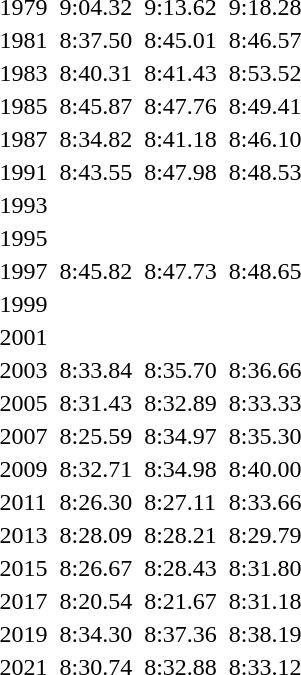<table>
<tr>
<td>1979</td>
<td></td>
<td>9:04.32</td>
<td></td>
<td>9:13.62</td>
<td></td>
<td>9:18.28</td>
</tr>
<tr>
<td>1981</td>
<td></td>
<td>8:37.50</td>
<td></td>
<td>8:45.01</td>
<td></td>
<td>8:46.57</td>
</tr>
<tr>
<td>1983</td>
<td></td>
<td>8:40.31</td>
<td></td>
<td>8:41.43</td>
<td></td>
<td>8:53.52</td>
</tr>
<tr>
<td>1985</td>
<td></td>
<td>8:45.87</td>
<td></td>
<td>8:47.76</td>
<td></td>
<td>8:49.41</td>
</tr>
<tr>
<td>1987</td>
<td></td>
<td>8:34.82</td>
<td></td>
<td>8:41.18</td>
<td></td>
<td>8:46.10</td>
</tr>
<tr>
<td>1991</td>
<td></td>
<td>8:43.55</td>
<td></td>
<td>8:47.98</td>
<td></td>
<td>8:48.53</td>
</tr>
<tr>
<td>1993</td>
<td></td>
<td></td>
<td></td>
<td></td>
<td></td>
<td></td>
</tr>
<tr>
<td>1995</td>
<td></td>
<td></td>
<td></td>
<td></td>
<td></td>
<td></td>
</tr>
<tr>
<td>1997</td>
<td></td>
<td>8:45.82</td>
<td></td>
<td>8:47.73</td>
<td></td>
<td>8:48.65</td>
</tr>
<tr>
<td>1999</td>
<td></td>
<td></td>
<td></td>
<td></td>
<td></td>
<td></td>
</tr>
<tr>
<td>2001</td>
<td></td>
<td></td>
<td></td>
<td></td>
<td></td>
<td></td>
</tr>
<tr>
<td>2003</td>
<td></td>
<td>8:33.84</td>
<td></td>
<td>8:35.70</td>
<td></td>
<td>8:36.66</td>
</tr>
<tr>
<td>2005</td>
<td></td>
<td>8:31.43</td>
<td></td>
<td>8:32.89</td>
<td></td>
<td>8:33.33</td>
</tr>
<tr>
<td>2007</td>
<td></td>
<td>8:25.59</td>
<td></td>
<td>8:34.97</td>
<td></td>
<td>8:35.30</td>
</tr>
<tr>
<td>2009</td>
<td></td>
<td>8:32.71</td>
<td></td>
<td>8:34.98</td>
<td></td>
<td>8:40.00</td>
</tr>
<tr>
<td>2011</td>
<td></td>
<td>8:26.30</td>
<td></td>
<td>8:27.11</td>
<td></td>
<td>8:33.66</td>
</tr>
<tr>
<td>2013</td>
<td></td>
<td>8:28.09</td>
<td></td>
<td>8:28.21</td>
<td></td>
<td>8:29.79</td>
</tr>
<tr>
<td>2015</td>
<td></td>
<td>8:26.67</td>
<td></td>
<td>8:28.43</td>
<td></td>
<td>8:31.80</td>
</tr>
<tr>
<td>2017</td>
<td></td>
<td>8:20.54</td>
<td></td>
<td>8:21.67</td>
<td></td>
<td>8:31.18</td>
</tr>
<tr>
<td>2019</td>
<td></td>
<td>8:34.30</td>
<td></td>
<td>8:37.36</td>
<td></td>
<td>8:38.19</td>
</tr>
<tr>
<td>2021</td>
<td></td>
<td>8:30.74</td>
<td></td>
<td>8:32.88</td>
<td></td>
<td>8:33.12</td>
</tr>
</table>
